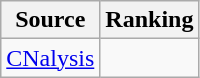<table class="wikitable" style="text-align:center">
<tr>
<th>Source</th>
<th>Ranking</th>
</tr>
<tr>
<td align=left><a href='#'>CNalysis</a></td>
<td></td>
</tr>
</table>
